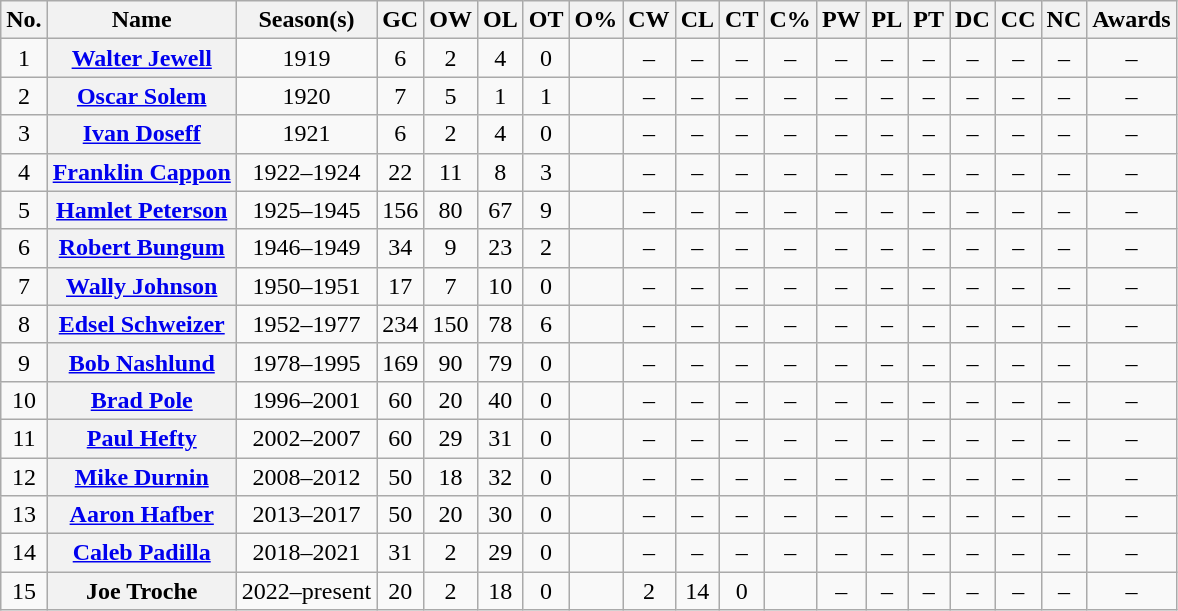<table class="wikitable sortable plainrowheaders" style="text-align:center">
<tr>
<th scope="col" class="unsortable">No.</th>
<th scope="col">Name</th>
<th scope="col">Season(s)</th>
<th scope="col">GC</th>
<th scope="col">OW</th>
<th scope="col">OL</th>
<th scope="col">OT</th>
<th scope="col">O%</th>
<th scope="col">CW</th>
<th scope="col">CL</th>
<th scope="col">CT</th>
<th scope="col">C%</th>
<th scope="col">PW</th>
<th scope="col">PL</th>
<th scope="col">PT</th>
<th scope="col">DC</th>
<th scope="col">CC</th>
<th scope="col">NC</th>
<th scope="col" class="unsortable">Awards</th>
</tr>
<tr>
<td>1</td>
<th scope="row"><a href='#'>Walter Jewell</a></th>
<td>1919</td>
<td>6</td>
<td>2</td>
<td>4</td>
<td>0</td>
<td></td>
<td>–</td>
<td>–</td>
<td>–</td>
<td>–</td>
<td>–</td>
<td>–</td>
<td>–</td>
<td>–</td>
<td>–</td>
<td>–</td>
<td>–</td>
</tr>
<tr>
<td>2</td>
<th scope="row"><a href='#'>Oscar Solem</a></th>
<td>1920</td>
<td>7</td>
<td>5</td>
<td>1</td>
<td>1</td>
<td></td>
<td>–</td>
<td>–</td>
<td>–</td>
<td>–</td>
<td>–</td>
<td>–</td>
<td>–</td>
<td>–</td>
<td>–</td>
<td>–</td>
<td>–</td>
</tr>
<tr>
<td>3</td>
<th scope="row"><a href='#'>Ivan Doseff</a></th>
<td>1921</td>
<td>6</td>
<td>2</td>
<td>4</td>
<td>0</td>
<td></td>
<td>–</td>
<td>–</td>
<td>–</td>
<td>–</td>
<td>–</td>
<td>–</td>
<td>–</td>
<td>–</td>
<td>–</td>
<td>–</td>
<td>–</td>
</tr>
<tr>
<td>4</td>
<th scope="row"><a href='#'>Franklin Cappon</a></th>
<td>1922–1924</td>
<td>22</td>
<td>11</td>
<td>8</td>
<td>3</td>
<td></td>
<td>–</td>
<td>–</td>
<td>–</td>
<td>–</td>
<td>–</td>
<td>–</td>
<td>–</td>
<td>–</td>
<td>–</td>
<td>–</td>
<td>–</td>
</tr>
<tr>
<td>5</td>
<th scope="row"><a href='#'>Hamlet Peterson</a></th>
<td>1925–1945</td>
<td>156</td>
<td>80</td>
<td>67</td>
<td>9</td>
<td></td>
<td>–</td>
<td>–</td>
<td>–</td>
<td>–</td>
<td>–</td>
<td>–</td>
<td>–</td>
<td>–</td>
<td>–</td>
<td>–</td>
<td>–</td>
</tr>
<tr>
<td>6</td>
<th scope="row"><a href='#'>Robert Bungum</a></th>
<td>1946–1949</td>
<td>34</td>
<td>9</td>
<td>23</td>
<td>2</td>
<td></td>
<td>–</td>
<td>–</td>
<td>–</td>
<td>–</td>
<td>–</td>
<td>–</td>
<td>–</td>
<td>–</td>
<td>–</td>
<td>–</td>
<td>–</td>
</tr>
<tr>
<td>7</td>
<th scope="row"><a href='#'>Wally Johnson</a></th>
<td>1950–1951</td>
<td>17</td>
<td>7</td>
<td>10</td>
<td>0</td>
<td></td>
<td>–</td>
<td>–</td>
<td>–</td>
<td>–</td>
<td>–</td>
<td>–</td>
<td>–</td>
<td>–</td>
<td>–</td>
<td>–</td>
<td>–</td>
</tr>
<tr>
<td>8</td>
<th scope="row"><a href='#'>Edsel Schweizer</a></th>
<td>1952–1977</td>
<td>234</td>
<td>150</td>
<td>78</td>
<td>6</td>
<td></td>
<td>–</td>
<td>–</td>
<td>–</td>
<td>–</td>
<td>–</td>
<td>–</td>
<td>–</td>
<td>–</td>
<td>–</td>
<td>–</td>
<td>–</td>
</tr>
<tr>
<td>9</td>
<th scope="row"><a href='#'>Bob Nashlund</a></th>
<td>1978–1995</td>
<td>169</td>
<td>90</td>
<td>79</td>
<td>0</td>
<td></td>
<td>–</td>
<td>–</td>
<td>–</td>
<td>–</td>
<td>–</td>
<td>–</td>
<td>–</td>
<td>–</td>
<td>–</td>
<td>–</td>
<td>–</td>
</tr>
<tr>
<td>10</td>
<th scope="row"><a href='#'>Brad Pole</a></th>
<td>1996–2001</td>
<td>60</td>
<td>20</td>
<td>40</td>
<td>0</td>
<td></td>
<td>–</td>
<td>–</td>
<td>–</td>
<td>–</td>
<td>–</td>
<td>–</td>
<td>–</td>
<td>–</td>
<td>–</td>
<td>–</td>
<td>–</td>
</tr>
<tr>
<td>11</td>
<th scope="row"><a href='#'>Paul Hefty</a></th>
<td>2002–2007</td>
<td>60</td>
<td>29</td>
<td>31</td>
<td>0</td>
<td></td>
<td>–</td>
<td>–</td>
<td>–</td>
<td>–</td>
<td>–</td>
<td>–</td>
<td>–</td>
<td>–</td>
<td>–</td>
<td>–</td>
<td>–</td>
</tr>
<tr>
<td>12</td>
<th scope="row"><a href='#'>Mike Durnin</a></th>
<td>2008–2012</td>
<td>50</td>
<td>18</td>
<td>32</td>
<td>0</td>
<td></td>
<td>–</td>
<td>–</td>
<td>–</td>
<td>–</td>
<td>–</td>
<td>–</td>
<td>–</td>
<td>–</td>
<td>–</td>
<td>–</td>
<td>–</td>
</tr>
<tr>
<td>13</td>
<th scope="row"><a href='#'>Aaron Hafber</a></th>
<td>2013–2017</td>
<td>50</td>
<td>20</td>
<td>30</td>
<td>0</td>
<td></td>
<td>–</td>
<td>–</td>
<td>–</td>
<td>–</td>
<td>–</td>
<td>–</td>
<td>–</td>
<td>–</td>
<td>–</td>
<td>–</td>
<td>–</td>
</tr>
<tr>
<td>14</td>
<th scope="row"><a href='#'>Caleb Padilla</a></th>
<td>2018–2021</td>
<td>31</td>
<td>2</td>
<td>29</td>
<td>0</td>
<td></td>
<td>–</td>
<td>–</td>
<td>–</td>
<td>–</td>
<td>–</td>
<td>–</td>
<td>–</td>
<td>–</td>
<td>–</td>
<td>–</td>
<td>–</td>
</tr>
<tr>
<td>15</td>
<th scope="row">Joe Troche</th>
<td>2022–present</td>
<td>20</td>
<td>2</td>
<td>18</td>
<td>0</td>
<td></td>
<td>2</td>
<td>14</td>
<td>0</td>
<td></td>
<td>–</td>
<td>–</td>
<td>–</td>
<td>–</td>
<td>–</td>
<td>–</td>
<td>–</td>
</tr>
</table>
